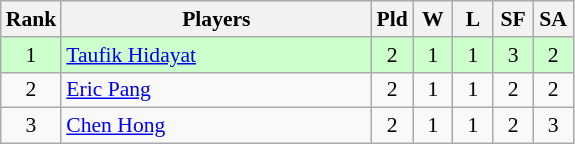<table class="wikitable" style="font-size:90%; text-align:center">
<tr>
<th width="20">Rank</th>
<th width="200">Players</th>
<th width="20">Pld</th>
<th width="20">W</th>
<th width="20">L</th>
<th width="20">SF</th>
<th width="20">SA</th>
</tr>
<tr bgcolor="#ccffcc">
<td>1</td>
<td align="left"> <a href='#'>Taufik Hidayat</a></td>
<td>2</td>
<td>1</td>
<td>1</td>
<td>3</td>
<td>2</td>
</tr>
<tr>
<td>2</td>
<td align="left"> <a href='#'>Eric Pang</a></td>
<td>2</td>
<td>1</td>
<td>1</td>
<td>2</td>
<td>2</td>
</tr>
<tr>
<td>3</td>
<td align="left"> <a href='#'>Chen Hong</a></td>
<td>2</td>
<td>1</td>
<td>1</td>
<td>2</td>
<td>3</td>
</tr>
</table>
